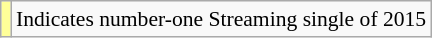<table class="wikitable" style="font-size:90%;">
<tr>
<td style="background-color:#FFFF99"></td>
<td>Indicates number-one Streaming single of 2015</td>
</tr>
</table>
